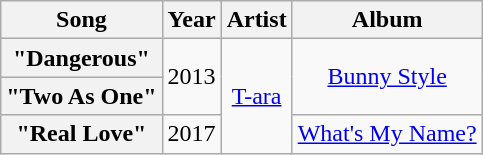<table class="wikitable plainrowheaders" style="text-align:center">
<tr>
<th>Song</th>
<th scope="col">Year</th>
<th scope="col">Artist</th>
<th>Album</th>
</tr>
<tr>
<th scope="row">"Dangerous" </th>
<td rowspan="2">2013</td>
<td rowspan="3"><a href='#'>T-ara</a></td>
<td rowspan="2"><a href='#'>Bunny Style</a></td>
</tr>
<tr>
<th scope="row">"Two As One"</th>
</tr>
<tr>
<th scope="row">"Real Love"</th>
<td>2017</td>
<td><a href='#'>What's My Name?</a></td>
</tr>
</table>
